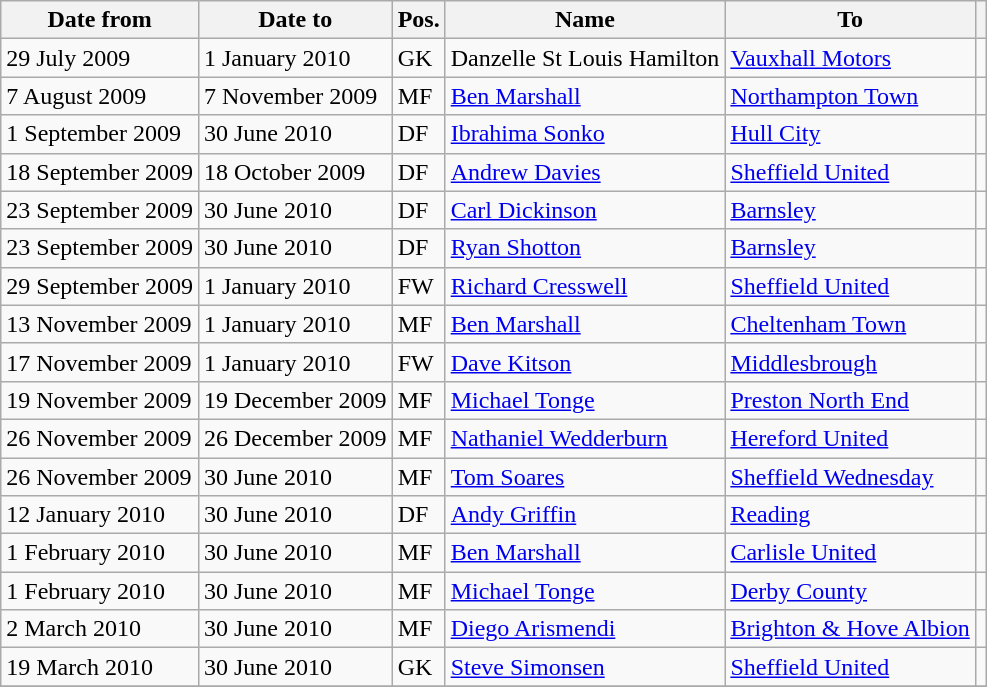<table class="wikitable">
<tr>
<th>Date from</th>
<th>Date to</th>
<th>Pos.</th>
<th>Name</th>
<th>To</th>
<th></th>
</tr>
<tr>
<td>29 July 2009</td>
<td>1 January 2010</td>
<td>GK</td>
<td> Danzelle St Louis Hamilton</td>
<td> <a href='#'>Vauxhall Motors</a></td>
<td></td>
</tr>
<tr>
<td>7 August 2009</td>
<td>7 November 2009</td>
<td>MF</td>
<td> <a href='#'>Ben Marshall</a></td>
<td> <a href='#'>Northampton Town</a></td>
<td></td>
</tr>
<tr>
<td>1 September 2009</td>
<td>30 June 2010</td>
<td>DF</td>
<td> <a href='#'>Ibrahima Sonko</a></td>
<td> <a href='#'>Hull City</a></td>
<td></td>
</tr>
<tr>
<td>18 September 2009</td>
<td>18 October 2009</td>
<td>DF</td>
<td> <a href='#'>Andrew Davies</a></td>
<td> <a href='#'>Sheffield United</a></td>
<td></td>
</tr>
<tr>
<td>23 September 2009</td>
<td>30 June 2010</td>
<td>DF</td>
<td> <a href='#'>Carl Dickinson</a></td>
<td> <a href='#'>Barnsley</a></td>
<td></td>
</tr>
<tr>
<td>23 September 2009</td>
<td>30 June 2010</td>
<td>DF</td>
<td> <a href='#'>Ryan Shotton</a></td>
<td> <a href='#'>Barnsley</a></td>
<td></td>
</tr>
<tr>
<td>29 September 2009</td>
<td>1 January 2010</td>
<td>FW</td>
<td> <a href='#'>Richard Cresswell</a></td>
<td> <a href='#'>Sheffield United</a></td>
<td></td>
</tr>
<tr>
<td>13 November 2009</td>
<td>1 January 2010</td>
<td>MF</td>
<td> <a href='#'>Ben Marshall</a></td>
<td> <a href='#'>Cheltenham Town</a></td>
<td></td>
</tr>
<tr>
<td>17 November 2009</td>
<td>1 January 2010</td>
<td>FW</td>
<td> <a href='#'>Dave Kitson</a></td>
<td> <a href='#'>Middlesbrough</a></td>
<td></td>
</tr>
<tr>
<td>19 November 2009</td>
<td>19 December 2009</td>
<td>MF</td>
<td> <a href='#'>Michael Tonge</a></td>
<td> <a href='#'>Preston North End</a></td>
<td></td>
</tr>
<tr>
<td>26 November 2009</td>
<td>26 December 2009</td>
<td>MF</td>
<td> <a href='#'>Nathaniel Wedderburn</a></td>
<td> <a href='#'>Hereford United</a></td>
<td></td>
</tr>
<tr>
<td>26 November 2009</td>
<td>30 June 2010</td>
<td>MF</td>
<td> <a href='#'>Tom Soares</a></td>
<td> <a href='#'>Sheffield Wednesday</a></td>
<td></td>
</tr>
<tr>
<td>12 January 2010</td>
<td>30 June 2010</td>
<td>DF</td>
<td> <a href='#'>Andy Griffin</a></td>
<td> <a href='#'>Reading</a></td>
<td></td>
</tr>
<tr>
<td>1 February 2010</td>
<td>30 June 2010</td>
<td>MF</td>
<td> <a href='#'>Ben Marshall</a></td>
<td> <a href='#'>Carlisle United</a></td>
<td></td>
</tr>
<tr>
<td>1 February 2010</td>
<td>30 June 2010</td>
<td>MF</td>
<td> <a href='#'>Michael Tonge</a></td>
<td> <a href='#'>Derby County</a></td>
<td></td>
</tr>
<tr>
<td>2 March 2010</td>
<td>30 June 2010</td>
<td>MF</td>
<td> <a href='#'>Diego Arismendi</a></td>
<td> <a href='#'>Brighton & Hove Albion</a></td>
<td></td>
</tr>
<tr>
<td>19 March 2010</td>
<td>30 June 2010</td>
<td>GK</td>
<td> <a href='#'>Steve Simonsen</a></td>
<td> <a href='#'>Sheffield United</a></td>
<td></td>
</tr>
<tr>
</tr>
</table>
